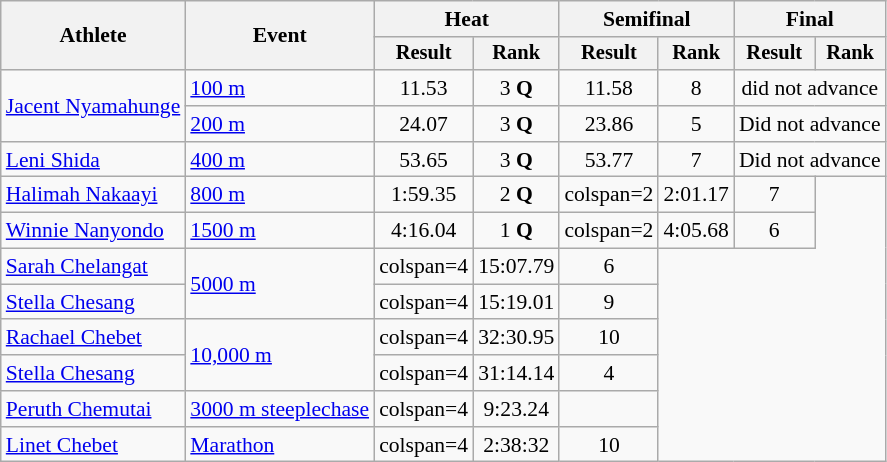<table class="wikitable" style="font-size:90%; text-align:center">
<tr>
<th rowspan=2>Athlete</th>
<th rowspan=2>Event</th>
<th colspan=2>Heat</th>
<th colspan=2>Semifinal</th>
<th colspan=2>Final</th>
</tr>
<tr style="font-size:95%">
<th>Result</th>
<th>Rank</th>
<th>Result</th>
<th>Rank</th>
<th>Result</th>
<th>Rank</th>
</tr>
<tr>
<td align=left rowspan=2><a href='#'>Jacent Nyamahunge</a></td>
<td align=left rowspan=1><a href='#'>100 m</a></td>
<td>11.53</td>
<td>3 <strong>Q</strong></td>
<td>11.58</td>
<td>8</td>
<td colspan=2>did not advance</td>
</tr>
<tr>
<td align=left><a href='#'>200 m</a></td>
<td>24.07</td>
<td>3 <strong>Q</strong></td>
<td>23.86</td>
<td>5</td>
<td colspan="2">Did not advance</td>
</tr>
<tr>
<td align="left"><a href='#'>Leni Shida</a></td>
<td align=left><a href='#'>400 m</a></td>
<td>53.65</td>
<td>3 <strong>Q</strong></td>
<td>53.77</td>
<td>7</td>
<td colspan="2">Did not advance</td>
</tr>
<tr>
<td align="left"><a href='#'>Halimah Nakaayi</a></td>
<td align="left"><a href='#'>800 m</a></td>
<td>1:59.35</td>
<td>2 <strong>Q</strong></td>
<td>colspan=2 </td>
<td>2:01.17</td>
<td>7</td>
</tr>
<tr>
<td align="left"><a href='#'>Winnie Nanyondo</a></td>
<td rowspan="1" align="left"><a href='#'>1500 m</a></td>
<td>4:16.04</td>
<td>1 <strong>Q</strong></td>
<td>colspan=2 </td>
<td>4:05.68</td>
<td>6</td>
</tr>
<tr>
<td align=left><a href='#'>Sarah Chelangat</a></td>
<td align=left rowspan=2><a href='#'>5000 m</a></td>
<td>colspan=4 </td>
<td>15:07.79</td>
<td>6</td>
</tr>
<tr>
<td align=left><a href='#'>Stella Chesang</a></td>
<td>colspan=4 </td>
<td>15:19.01</td>
<td>9</td>
</tr>
<tr>
<td align=left><a href='#'>Rachael Chebet</a></td>
<td align=left rowspan=2><a href='#'>10,000 m</a></td>
<td>colspan=4 </td>
<td>32:30.95</td>
<td>10</td>
</tr>
<tr>
<td align=left><a href='#'>Stella Chesang</a></td>
<td>colspan=4 </td>
<td>31:14.14</td>
<td>4</td>
</tr>
<tr>
<td align=left><a href='#'>Peruth Chemutai</a></td>
<td align=left rowspan=1><a href='#'>3000 m steeplechase</a></td>
<td>colspan=4 </td>
<td>9:23.24</td>
<td></td>
</tr>
<tr>
<td align=left><a href='#'>Linet Chebet</a></td>
<td align=left rowspan=1><a href='#'>Marathon</a></td>
<td>colspan=4 </td>
<td>2:38:32</td>
<td>10</td>
</tr>
</table>
